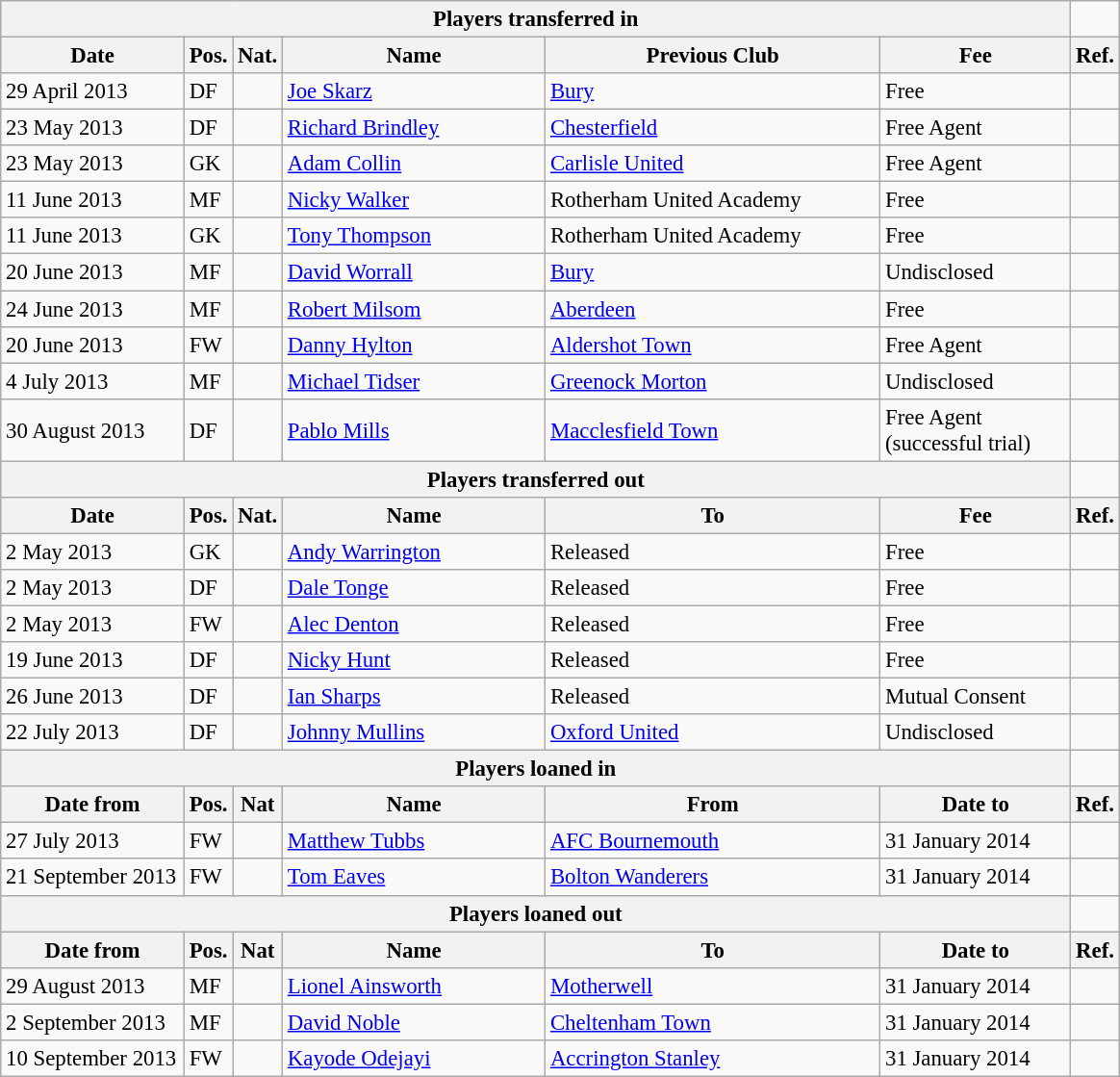<table class="wikitable" style="font-size:95%;">
<tr>
<th colspan="6">Players transferred in</th>
</tr>
<tr>
<th width="120px">Date</th>
<th width="25px">Pos.</th>
<th width="25px">Nat.</th>
<th width="175px">Name</th>
<th width="225px">Previous Club</th>
<th width="125px">Fee</th>
<th width="25px">Ref.</th>
</tr>
<tr>
<td>29 April 2013</td>
<td>DF</td>
<td></td>
<td><a href='#'>Joe Skarz</a></td>
<td><a href='#'>Bury</a></td>
<td>Free</td>
<td></td>
</tr>
<tr>
<td>23 May 2013</td>
<td>DF</td>
<td></td>
<td><a href='#'>Richard Brindley</a></td>
<td><a href='#'>Chesterfield</a></td>
<td>Free Agent</td>
<td></td>
</tr>
<tr>
<td>23 May 2013</td>
<td>GK</td>
<td></td>
<td><a href='#'>Adam Collin</a></td>
<td><a href='#'>Carlisle United</a></td>
<td>Free Agent</td>
<td></td>
</tr>
<tr>
<td>11 June 2013</td>
<td>MF</td>
<td></td>
<td><a href='#'>Nicky Walker</a></td>
<td>Rotherham United Academy</td>
<td>Free</td>
<td></td>
</tr>
<tr>
<td>11 June 2013</td>
<td>GK</td>
<td></td>
<td><a href='#'>Tony Thompson</a></td>
<td>Rotherham United Academy</td>
<td>Free</td>
<td></td>
</tr>
<tr>
<td>20 June 2013</td>
<td>MF</td>
<td></td>
<td><a href='#'>David Worrall</a></td>
<td><a href='#'>Bury</a></td>
<td>Undisclosed</td>
<td></td>
</tr>
<tr>
<td>24 June 2013</td>
<td>MF</td>
<td></td>
<td><a href='#'>Robert Milsom</a></td>
<td><a href='#'>Aberdeen</a></td>
<td>Free</td>
<td></td>
</tr>
<tr>
<td>20 June 2013</td>
<td>FW</td>
<td></td>
<td><a href='#'>Danny Hylton</a></td>
<td><a href='#'>Aldershot Town</a></td>
<td>Free Agent</td>
<td></td>
</tr>
<tr>
<td>4 July 2013</td>
<td>MF</td>
<td></td>
<td><a href='#'>Michael Tidser</a></td>
<td><a href='#'>Greenock Morton</a></td>
<td>Undisclosed</td>
<td></td>
</tr>
<tr>
<td>30 August 2013</td>
<td>DF</td>
<td></td>
<td><a href='#'>Pablo Mills</a></td>
<td><a href='#'>Macclesfield Town</a></td>
<td>Free Agent (successful trial)</td>
<td></td>
</tr>
<tr>
<th colspan="6">Players transferred out</th>
</tr>
<tr>
<th>Date</th>
<th>Pos.</th>
<th>Nat.</th>
<th>Name</th>
<th>To</th>
<th>Fee</th>
<th>Ref.</th>
</tr>
<tr>
<td>2 May 2013</td>
<td>GK</td>
<td></td>
<td><a href='#'>Andy Warrington</a></td>
<td>Released</td>
<td>Free</td>
<td></td>
</tr>
<tr>
<td>2 May 2013</td>
<td>DF</td>
<td></td>
<td><a href='#'>Dale Tonge</a></td>
<td>Released</td>
<td>Free</td>
<td></td>
</tr>
<tr>
<td>2 May 2013</td>
<td>FW</td>
<td></td>
<td><a href='#'>Alec Denton</a></td>
<td>Released</td>
<td>Free</td>
<td></td>
</tr>
<tr>
<td>19 June 2013</td>
<td>DF</td>
<td></td>
<td><a href='#'>Nicky Hunt</a></td>
<td>Released</td>
<td>Free</td>
<td></td>
</tr>
<tr>
<td>26 June 2013</td>
<td>DF</td>
<td></td>
<td><a href='#'>Ian Sharps</a></td>
<td>Released</td>
<td>Mutual Consent</td>
<td></td>
</tr>
<tr>
<td>22 July 2013</td>
<td>DF</td>
<td></td>
<td><a href='#'>Johnny Mullins</a></td>
<td><a href='#'>Oxford United</a></td>
<td>Undisclosed</td>
<td></td>
</tr>
<tr>
<th colspan="6">Players loaned in</th>
</tr>
<tr>
<th>Date from</th>
<th>Pos.</th>
<th>Nat</th>
<th>Name</th>
<th>From</th>
<th>Date to</th>
<th>Ref.</th>
</tr>
<tr>
<td>27 July 2013</td>
<td>FW</td>
<td></td>
<td><a href='#'>Matthew Tubbs</a></td>
<td><a href='#'>AFC Bournemouth</a></td>
<td>31 January 2014</td>
<td></td>
</tr>
<tr>
<td>21 September 2013</td>
<td>FW</td>
<td></td>
<td><a href='#'>Tom Eaves</a></td>
<td><a href='#'>Bolton Wanderers</a></td>
<td>31 January 2014</td>
<td></td>
</tr>
<tr>
<th colspan="6">Players loaned out</th>
</tr>
<tr>
<th>Date from</th>
<th>Pos.</th>
<th>Nat</th>
<th>Name</th>
<th>To</th>
<th>Date to</th>
<th>Ref.</th>
</tr>
<tr>
<td>29 August 2013</td>
<td>MF</td>
<td></td>
<td><a href='#'>Lionel Ainsworth</a></td>
<td><a href='#'>Motherwell</a></td>
<td>31 January 2014</td>
<td></td>
</tr>
<tr>
<td>2 September 2013</td>
<td>MF</td>
<td></td>
<td><a href='#'>David Noble</a></td>
<td><a href='#'>Cheltenham Town</a></td>
<td>31 January 2014</td>
<td></td>
</tr>
<tr>
<td>10 September 2013</td>
<td>FW</td>
<td></td>
<td><a href='#'>Kayode Odejayi</a></td>
<td><a href='#'>Accrington Stanley</a></td>
<td>31 January 2014</td>
<td></td>
</tr>
</table>
